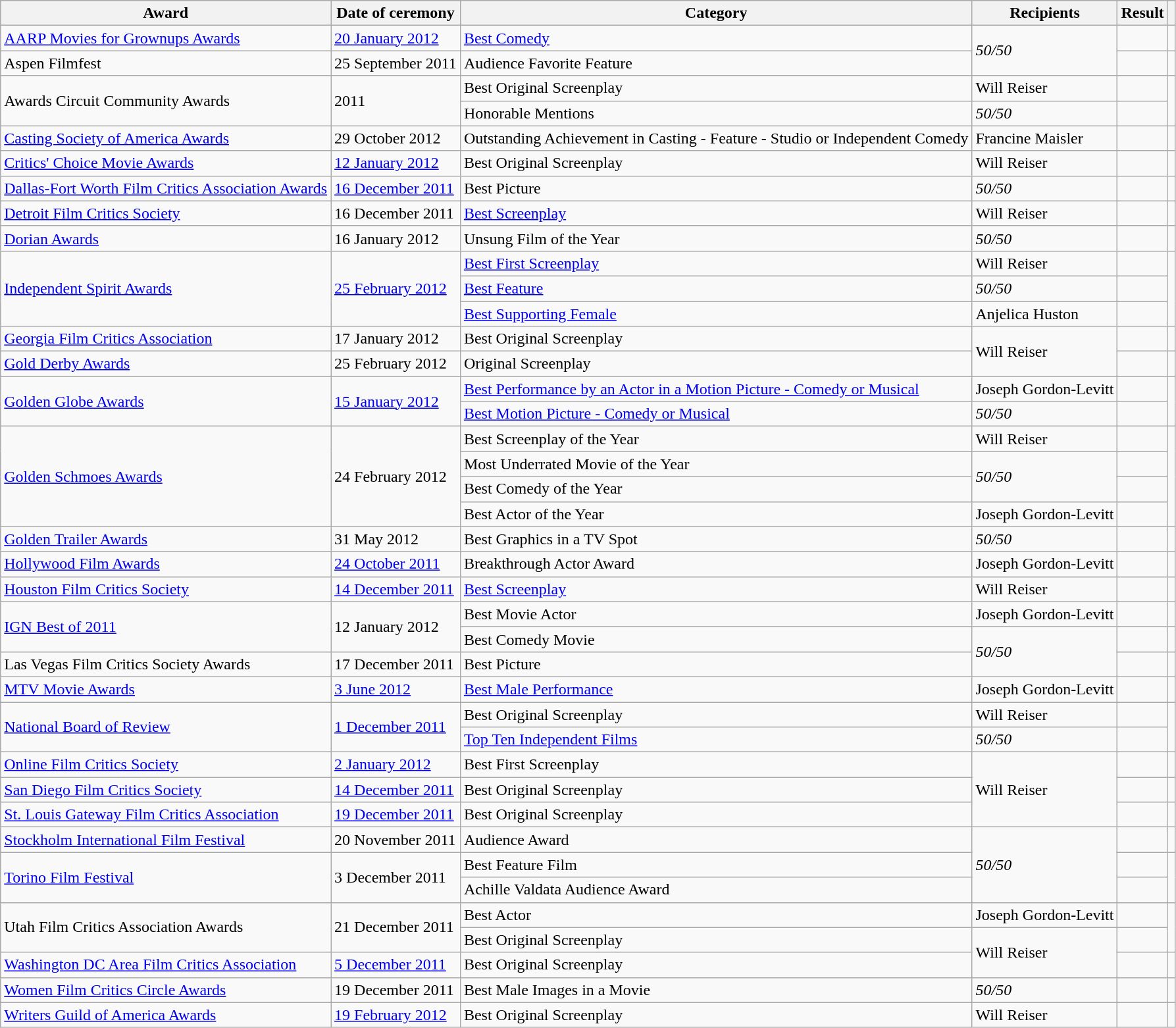<table class="wikitable sortable">
<tr>
<th>Award</th>
<th>Date of ceremony</th>
<th>Category</th>
<th>Recipients</th>
<th>Result</th>
<th></th>
</tr>
<tr>
<td><a href='#'>AARP Movies for Grownups Awards</a></td>
<td><a href='#'>20 January 2012</a></td>
<td><a href='#'>Best Comedy</a></td>
<td rowspan="2"><em>50/50</em></td>
<td></td>
<td></td>
</tr>
<tr>
<td>Aspen Filmfest</td>
<td>25 September 2011</td>
<td>Audience Favorite Feature</td>
<td></td>
<td></td>
</tr>
<tr>
<td rowspan="2">Awards Circuit Community Awards</td>
<td rowspan="2">2011</td>
<td>Best Original Screenplay</td>
<td>Will Reiser</td>
<td></td>
<td rowspan="2"></td>
</tr>
<tr>
<td>Honorable Mentions</td>
<td><em>50/50</em></td>
<td></td>
</tr>
<tr>
<td><a href='#'>Casting Society of America Awards</a></td>
<td>29 October 2012</td>
<td>Outstanding Achievement in Casting - Feature - Studio or Independent Comedy</td>
<td>Francine Maisler</td>
<td></td>
<td></td>
</tr>
<tr>
<td><a href='#'>Critics' Choice Movie Awards</a></td>
<td><a href='#'>12 January 2012</a></td>
<td>Best Original Screenplay</td>
<td>Will Reiser</td>
<td></td>
<td></td>
</tr>
<tr>
<td><a href='#'>Dallas-Fort Worth Film Critics Association Awards</a></td>
<td><a href='#'>16 December 2011</a></td>
<td>Best Picture</td>
<td><em>50/50</em></td>
<td></td>
<td></td>
</tr>
<tr>
<td><a href='#'>Detroit Film Critics Society</a></td>
<td>16 December 2011</td>
<td><a href='#'>Best Screenplay</a></td>
<td>Will Reiser</td>
<td></td>
<td></td>
</tr>
<tr>
<td><a href='#'>Dorian Awards</a></td>
<td>16 January 2012</td>
<td>Unsung Film of the Year</td>
<td><em>50/50</em></td>
<td></td>
<td></td>
</tr>
<tr>
<td rowspan="3"><a href='#'>Independent Spirit Awards</a></td>
<td rowspan="3"><a href='#'>25 February 2012</a></td>
<td><a href='#'>Best First Screenplay</a></td>
<td>Will Reiser</td>
<td></td>
<td rowspan="3"></td>
</tr>
<tr>
<td><a href='#'>Best Feature</a></td>
<td><em>50/50</em></td>
<td></td>
</tr>
<tr>
<td><a href='#'>Best Supporting Female</a></td>
<td>Anjelica Huston</td>
<td></td>
</tr>
<tr>
<td><a href='#'>Georgia Film Critics Association</a></td>
<td>17 January 2012</td>
<td>Best Original Screenplay</td>
<td rowspan="2">Will Reiser</td>
<td></td>
<td></td>
</tr>
<tr>
<td><a href='#'>Gold Derby Awards</a></td>
<td>25 February 2012</td>
<td>Original Screenplay</td>
<td></td>
<td></td>
</tr>
<tr>
<td rowspan="2"><a href='#'>Golden Globe Awards</a></td>
<td rowspan="2"><a href='#'>15 January 2012</a></td>
<td><a href='#'>Best Performance by an Actor in a Motion Picture - Comedy or Musical</a></td>
<td>Joseph Gordon-Levitt</td>
<td></td>
<td rowspan="2"></td>
</tr>
<tr>
<td><a href='#'>Best Motion Picture - Comedy or Musical</a></td>
<td><em>50/50</em></td>
<td></td>
</tr>
<tr>
<td rowspan="4"><a href='#'>Golden Schmoes Awards</a></td>
<td rowspan="4">24 February 2012</td>
<td>Best Screenplay of the Year</td>
<td>Will Reiser</td>
<td></td>
<td rowspan="4"></td>
</tr>
<tr>
<td>Most Underrated Movie of the Year</td>
<td rowspan="2"><em>50/50</em></td>
<td></td>
</tr>
<tr>
<td>Best Comedy of the Year</td>
<td></td>
</tr>
<tr>
<td>Best Actor of the Year</td>
<td>Joseph Gordon-Levitt</td>
<td></td>
</tr>
<tr>
<td><a href='#'>Golden Trailer Awards</a></td>
<td>31 May 2012</td>
<td>Best Graphics in a TV Spot</td>
<td><em>50/50</em></td>
<td></td>
<td></td>
</tr>
<tr>
<td><a href='#'>Hollywood Film Awards</a></td>
<td><a href='#'>24 October 2011</a></td>
<td>Breakthrough Actor Award</td>
<td>Joseph Gordon-Levitt</td>
<td></td>
<td></td>
</tr>
<tr>
<td><a href='#'>Houston Film Critics Society</a></td>
<td><a href='#'>14 December 2011</a></td>
<td><a href='#'>Best Screenplay</a></td>
<td>Will Reiser</td>
<td></td>
<td></td>
</tr>
<tr>
<td rowspan="2"><a href='#'>IGN Best of 2011</a></td>
<td rowspan="2">12 January 2012</td>
<td>Best Movie Actor</td>
<td>Joseph Gordon-Levitt</td>
<td></td>
<td></td>
</tr>
<tr>
<td>Best Comedy Movie</td>
<td rowspan="2"><em>50/50</em></td>
<td></td>
<td></td>
</tr>
<tr>
<td>Las Vegas Film Critics Society Awards</td>
<td>17 December 2011</td>
<td>Best Picture</td>
<td></td>
<td></td>
</tr>
<tr>
<td><a href='#'>MTV Movie Awards</a></td>
<td><a href='#'>3 June 2012</a></td>
<td><a href='#'>Best Male Performance</a></td>
<td>Joseph Gordon-Levitt</td>
<td></td>
<td></td>
</tr>
<tr>
<td rowspan="2"><a href='#'>National Board of Review</a></td>
<td rowspan="2"><a href='#'>1 December 2011</a></td>
<td>Best Original Screenplay</td>
<td>Will Reiser</td>
<td></td>
<td rowspan="2"></td>
</tr>
<tr>
<td><a href='#'>Top Ten Independent Films</a></td>
<td><em>50/50</em></td>
<td></td>
</tr>
<tr>
<td><a href='#'>Online Film Critics Society</a></td>
<td><a href='#'>2 January 2012</a></td>
<td>Best First Screenplay</td>
<td rowspan="3">Will Reiser</td>
<td></td>
<td></td>
</tr>
<tr>
<td><a href='#'>San Diego Film Critics Society</a></td>
<td><a href='#'>14 December 2011</a></td>
<td>Best Original Screenplay</td>
<td></td>
<td></td>
</tr>
<tr>
<td><a href='#'>St. Louis Gateway Film Critics Association</a></td>
<td><a href='#'>19 December 2011</a></td>
<td>Best Original Screenplay</td>
<td></td>
<td></td>
</tr>
<tr>
<td><a href='#'>Stockholm International Film Festival</a></td>
<td>20 November 2011</td>
<td>Audience Award</td>
<td rowspan="3"><em>50/50</em></td>
<td></td>
<td></td>
</tr>
<tr>
<td rowspan="2"><a href='#'>Torino Film Festival</a></td>
<td rowspan="2">3 December 2011</td>
<td>Best Feature Film</td>
<td></td>
<td rowspan="2"></td>
</tr>
<tr>
<td>Achille Valdata Audience Award</td>
<td></td>
</tr>
<tr>
<td rowspan="2">Utah Film Critics Association Awards</td>
<td rowspan="2">21 December 2011</td>
<td>Best Actor</td>
<td>Joseph Gordon-Levitt</td>
<td></td>
<td rowspan="2"></td>
</tr>
<tr>
<td>Best Original Screenplay</td>
<td rowspan="2">Will Reiser</td>
<td></td>
</tr>
<tr>
<td><a href='#'>Washington DC Area Film Critics Association</a></td>
<td><a href='#'>5 December 2011</a></td>
<td>Best Original Screenplay</td>
<td></td>
<td></td>
</tr>
<tr>
<td><a href='#'>Women Film Critics Circle Awards</a></td>
<td>19 December 2011</td>
<td>Best Male Images in a Movie</td>
<td><em>50/50</em></td>
<td></td>
<td></td>
</tr>
<tr>
<td><a href='#'>Writers Guild of America Awards</a></td>
<td><a href='#'>19 February 2012</a></td>
<td>Best Original Screenplay</td>
<td>Will Reiser</td>
<td></td>
<td></td>
</tr>
</table>
